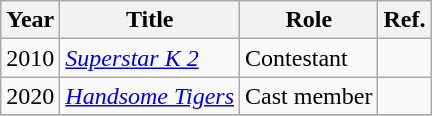<table class="wikitable">
<tr>
<th>Year</th>
<th>Title</th>
<th>Role</th>
<th>Ref.</th>
</tr>
<tr>
<td>2010</td>
<td><em><a href='#'>Superstar K 2</a></em></td>
<td>Contestant</td>
<td></td>
</tr>
<tr>
<td>2020</td>
<td><em><a href='#'>Handsome Tigers</a></em></td>
<td>Cast member</td>
<td></td>
</tr>
<tr>
</tr>
</table>
